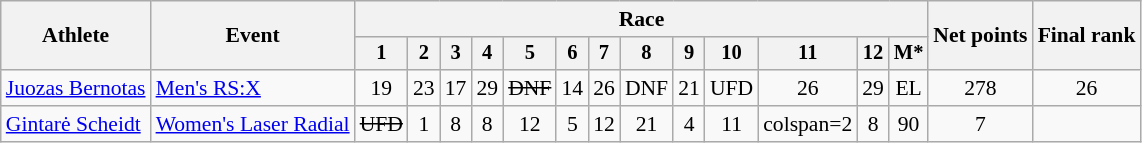<table class="wikitable" style="font-size:90%">
<tr>
<th rowspan="2">Athlete</th>
<th rowspan="2">Event</th>
<th colspan=13>Race</th>
<th rowspan=2>Net points</th>
<th rowspan=2>Final rank</th>
</tr>
<tr style="font-size:95%">
<th>1</th>
<th>2</th>
<th>3</th>
<th>4</th>
<th>5</th>
<th>6</th>
<th>7</th>
<th>8</th>
<th>9</th>
<th>10</th>
<th>11</th>
<th>12</th>
<th>M*</th>
</tr>
<tr align=center>
<td align=left><a href='#'>Juozas Bernotas</a></td>
<td align=left><a href='#'>Men's RS:X</a></td>
<td>19</td>
<td>23</td>
<td>17</td>
<td>29</td>
<td><s>DNF</s></td>
<td>14</td>
<td>26</td>
<td>DNF</td>
<td>21</td>
<td>UFD</td>
<td>26</td>
<td>29</td>
<td>EL</td>
<td>278</td>
<td>26</td>
</tr>
<tr align=center>
<td align=left><a href='#'>Gintarė Scheidt</a></td>
<td align=left><a href='#'>Women's Laser Radial</a></td>
<td><s>UFD</s></td>
<td>1</td>
<td>8</td>
<td>8</td>
<td>12</td>
<td>5</td>
<td>12</td>
<td>21</td>
<td>4</td>
<td>11</td>
<td>colspan=2 </td>
<td>8</td>
<td>90</td>
<td>7</td>
</tr>
</table>
